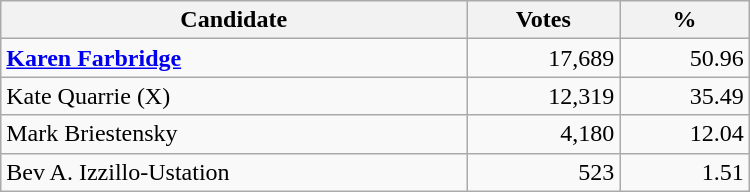<table style="width:500px;" class="wikitable">
<tr>
<th align="center">Candidate</th>
<th align="center">Votes</th>
<th align="center">%</th>
</tr>
<tr>
<td align="left"><strong><a href='#'>Karen Farbridge</a></strong></td>
<td align="right">17,689</td>
<td align="right">50.96</td>
</tr>
<tr>
<td align="left">Kate Quarrie (X)</td>
<td align="right">12,319</td>
<td align="right">35.49</td>
</tr>
<tr>
<td align="left">Mark Briestensky</td>
<td align="right">4,180</td>
<td align="right">12.04</td>
</tr>
<tr>
<td align="left">Bev A. Izzillo-Ustation</td>
<td align="right">523</td>
<td align="right">1.51</td>
</tr>
</table>
